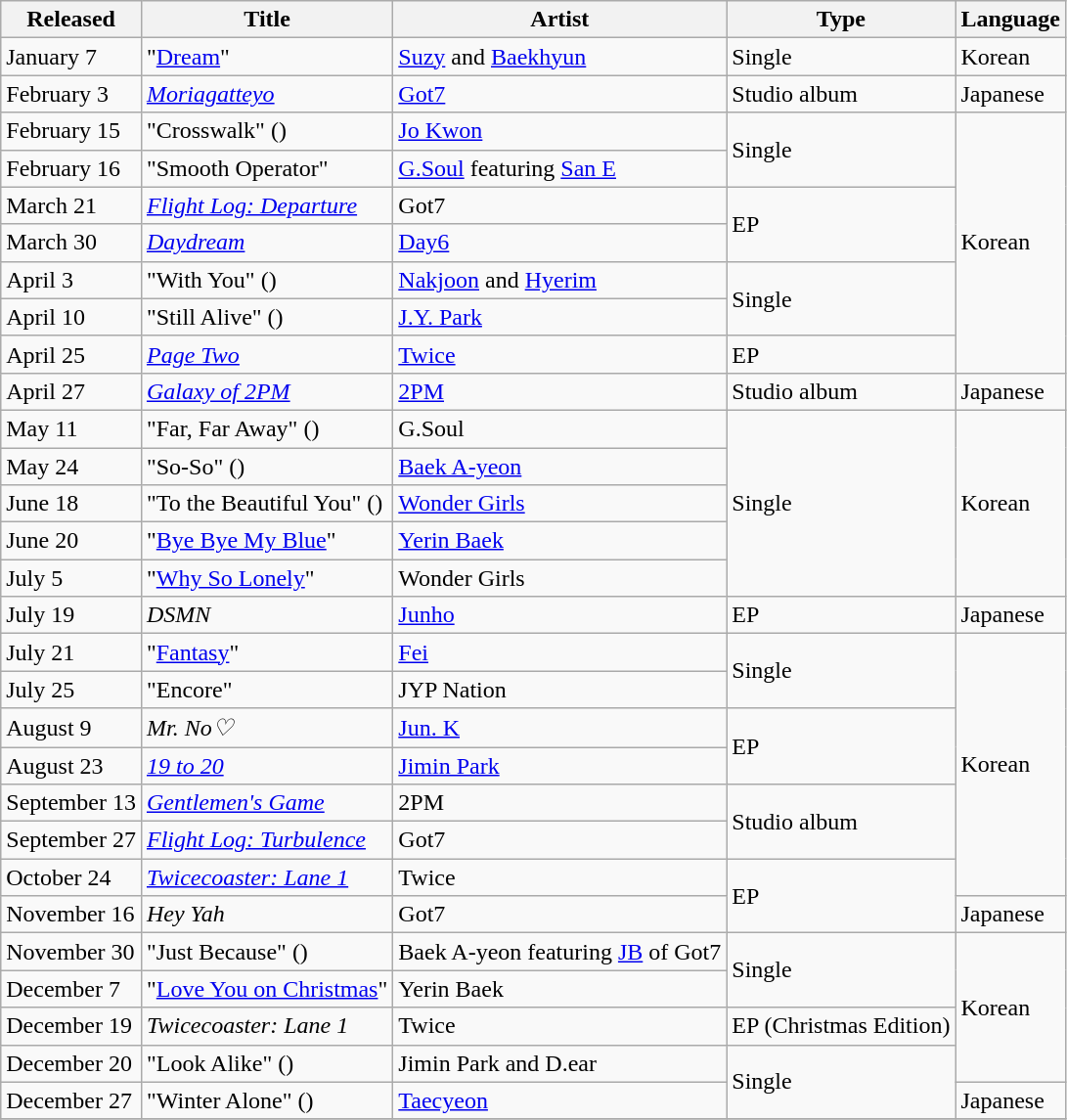<table class="wikitable plainrowheaders">
<tr>
<th scope="col">Released</th>
<th scope="col">Title</th>
<th scope="col">Artist</th>
<th scope="col">Type</th>
<th scope="col">Language</th>
</tr>
<tr>
<td>January 7</td>
<td>"<a href='#'>Dream</a>"</td>
<td><a href='#'>Suzy</a> and <a href='#'>Baekhyun</a></td>
<td>Single</td>
<td>Korean</td>
</tr>
<tr>
<td>February 3</td>
<td><em><a href='#'>Moriagatteyo</a></em></td>
<td><a href='#'>Got7</a></td>
<td>Studio album</td>
<td>Japanese</td>
</tr>
<tr>
<td>February 15</td>
<td>"Crosswalk" ()</td>
<td><a href='#'>Jo Kwon</a></td>
<td rowspan="2">Single</td>
<td rowspan="7">Korean</td>
</tr>
<tr>
<td>February 16</td>
<td>"Smooth Operator"</td>
<td><a href='#'>G.Soul</a> featuring <a href='#'>San E</a></td>
</tr>
<tr>
<td>March 21</td>
<td><em><a href='#'>Flight Log: Departure</a></em></td>
<td>Got7</td>
<td rowspan="2">EP</td>
</tr>
<tr>
<td>March 30</td>
<td><em><a href='#'>Daydream</a></em></td>
<td><a href='#'>Day6</a></td>
</tr>
<tr>
<td>April 3</td>
<td>"With You" ()</td>
<td><a href='#'>Nakjoon</a> and <a href='#'>Hyerim</a></td>
<td rowspan="2">Single</td>
</tr>
<tr>
<td>April 10</td>
<td>"Still Alive" ()</td>
<td><a href='#'>J.Y. Park</a></td>
</tr>
<tr>
<td>April 25</td>
<td><em><a href='#'>Page Two</a></em></td>
<td><a href='#'>Twice</a></td>
<td>EP</td>
</tr>
<tr>
<td>April 27</td>
<td><em><a href='#'>Galaxy of 2PM</a></em></td>
<td><a href='#'>2PM</a></td>
<td>Studio album</td>
<td>Japanese</td>
</tr>
<tr>
<td>May 11</td>
<td>"Far, Far Away" ()</td>
<td>G.Soul</td>
<td rowspan="5">Single</td>
<td rowspan="5">Korean</td>
</tr>
<tr>
<td>May 24</td>
<td>"So-So" ()</td>
<td><a href='#'>Baek A-yeon</a></td>
</tr>
<tr>
<td>June 18</td>
<td>"To the Beautiful You" ()</td>
<td><a href='#'>Wonder Girls</a></td>
</tr>
<tr>
<td>June 20</td>
<td>"<a href='#'>Bye Bye My Blue</a>"</td>
<td><a href='#'>Yerin Baek</a></td>
</tr>
<tr>
<td>July 5</td>
<td>"<a href='#'>Why So Lonely</a>"</td>
<td>Wonder Girls</td>
</tr>
<tr>
<td>July 19</td>
<td><em>DSMN</em></td>
<td><a href='#'>Junho</a></td>
<td>EP</td>
<td>Japanese</td>
</tr>
<tr>
<td>July 21</td>
<td>"<a href='#'>Fantasy</a>"</td>
<td><a href='#'>Fei</a></td>
<td rowspan="2">Single</td>
<td rowspan="7">Korean</td>
</tr>
<tr>
<td>July 25</td>
<td>"Encore"</td>
<td>JYP Nation</td>
</tr>
<tr>
<td>August 9</td>
<td><em>Mr. No♡</em></td>
<td><a href='#'>Jun. K</a></td>
<td rowspan="2">EP</td>
</tr>
<tr>
<td>August 23</td>
<td><em><a href='#'>19 to 20</a></em></td>
<td><a href='#'>Jimin Park</a></td>
</tr>
<tr>
<td>September 13</td>
<td><em><a href='#'>Gentlemen's Game</a></em></td>
<td>2PM</td>
<td rowspan="2">Studio album</td>
</tr>
<tr>
<td>September 27</td>
<td><em><a href='#'>Flight Log: Turbulence</a></em></td>
<td>Got7</td>
</tr>
<tr>
<td>October 24</td>
<td><em><a href='#'>Twicecoaster: Lane 1</a></em></td>
<td>Twice</td>
<td rowspan="2">EP</td>
</tr>
<tr>
<td>November 16</td>
<td><em>Hey Yah</em></td>
<td>Got7</td>
<td>Japanese</td>
</tr>
<tr>
<td>November 30</td>
<td>"Just Because" ()</td>
<td>Baek A-yeon featuring <a href='#'>JB</a> of Got7</td>
<td rowspan="2">Single</td>
<td rowspan="4">Korean</td>
</tr>
<tr>
<td>December 7</td>
<td>"<a href='#'>Love You on Christmas</a>"</td>
<td>Yerin Baek</td>
</tr>
<tr>
<td>December 19</td>
<td><em>Twicecoaster: Lane 1</em></td>
<td>Twice</td>
<td>EP (Christmas Edition)</td>
</tr>
<tr>
<td>December 20</td>
<td>"Look Alike" ()</td>
<td>Jimin Park and D.ear</td>
<td rowspan="2">Single</td>
</tr>
<tr>
<td>December 27</td>
<td>"Winter Alone" ()</td>
<td><a href='#'>Taecyeon</a></td>
<td>Japanese</td>
</tr>
<tr>
</tr>
</table>
